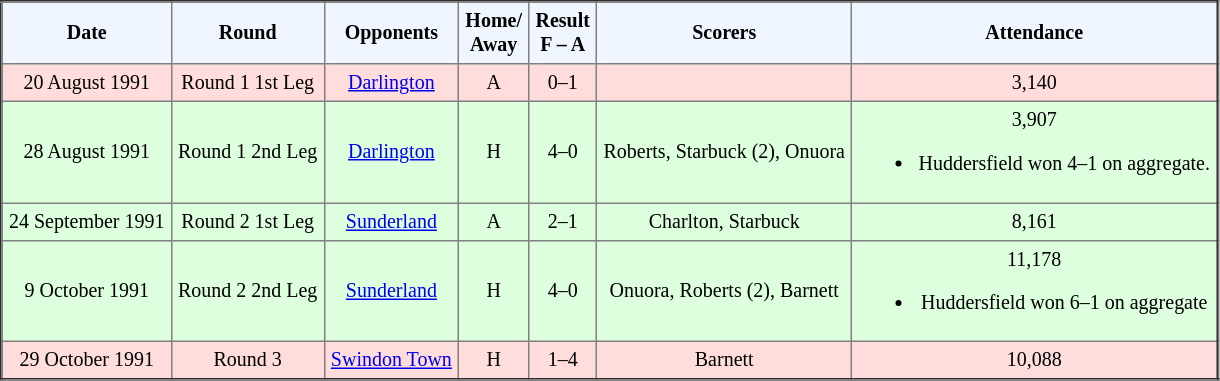<table border="2" cellpadding="4" style="border-collapse:collapse; text-align:center; font-size:smaller;">
<tr style="background:#f0f6ff;">
<th><strong>Date</strong></th>
<th><strong>Round</strong></th>
<th><strong>Opponents</strong></th>
<th><strong>Home/<br>Away</strong></th>
<th><strong>Result<br>F – A</strong></th>
<th><strong>Scorers</strong></th>
<th><strong>Attendance</strong></th>
</tr>
<tr bgcolor="#ffdddd">
<td>20 August 1991</td>
<td>Round 1 1st Leg</td>
<td><a href='#'>Darlington</a></td>
<td>A</td>
<td>0–1</td>
<td></td>
<td>3,140</td>
</tr>
<tr bgcolor="#ddffdd">
<td>28 August 1991</td>
<td>Round 1 2nd Leg</td>
<td><a href='#'>Darlington</a></td>
<td>H</td>
<td>4–0</td>
<td>Roberts, Starbuck (2), Onuora</td>
<td>3,907<br><ul><li>Huddersfield won 4–1 on aggregate.</li></ul></td>
</tr>
<tr bgcolor="#ddffdd">
<td>24 September 1991</td>
<td>Round 2 1st Leg</td>
<td><a href='#'>Sunderland</a></td>
<td>A</td>
<td>2–1</td>
<td>Charlton, Starbuck</td>
<td>8,161</td>
</tr>
<tr bgcolor="#ddffdd">
<td>9 October 1991</td>
<td>Round 2 2nd Leg</td>
<td><a href='#'>Sunderland</a></td>
<td>H</td>
<td>4–0</td>
<td>Onuora, Roberts (2), Barnett</td>
<td>11,178<br><ul><li>Huddersfield won 6–1 on aggregate</li></ul></td>
</tr>
<tr bgcolor="#ffdddd">
<td>29 October 1991</td>
<td>Round 3</td>
<td><a href='#'>Swindon Town</a></td>
<td>H</td>
<td>1–4</td>
<td>Barnett</td>
<td>10,088</td>
</tr>
</table>
